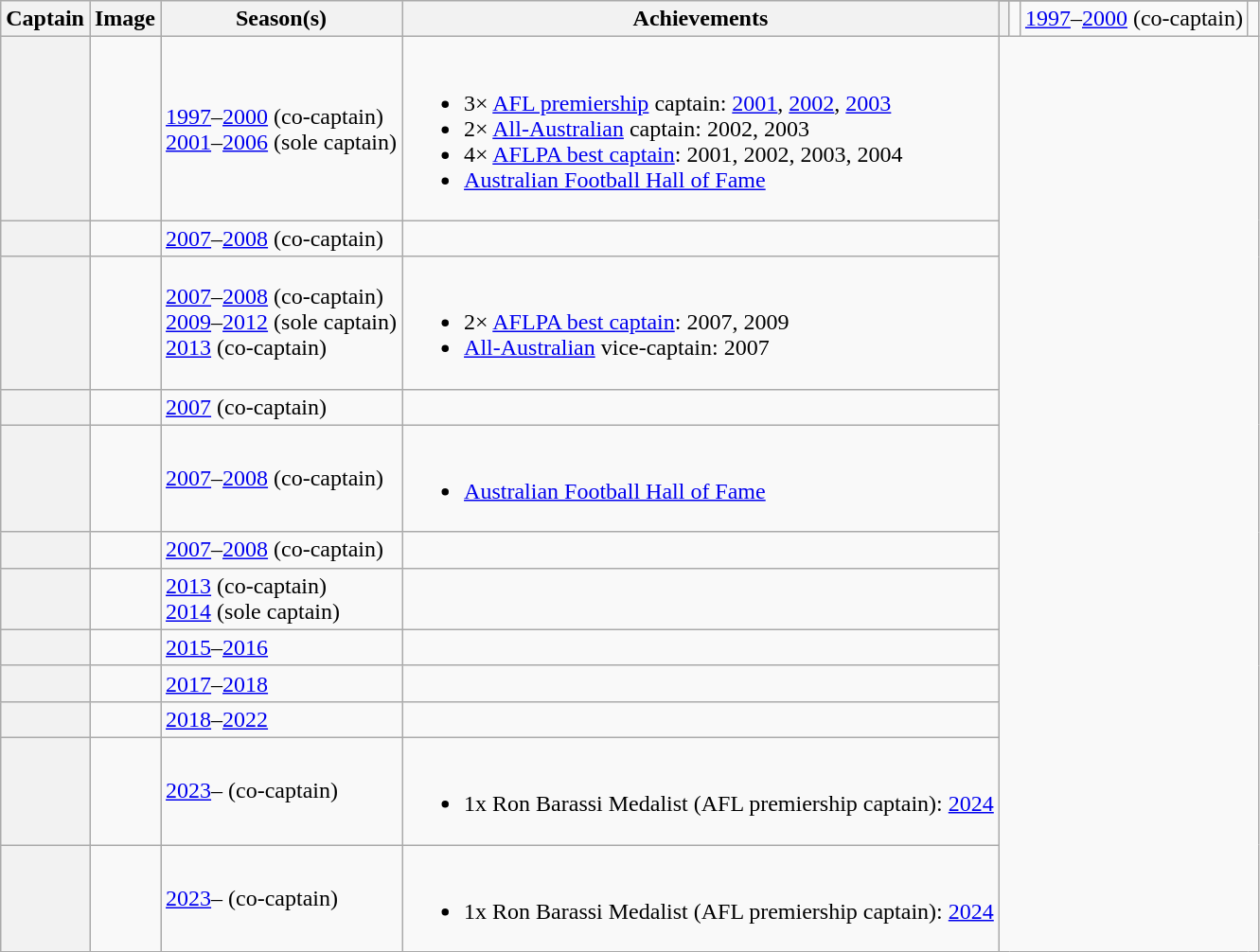<table class="wikitable plainrowheaders sortable" style="text-align:left">
<tr>
<th scope="col" rowspan=2>Captain</th>
<th scope="col" class="unsortable" rowspan=2>Image</th>
<th scope="col" rowspan=2>Season(s)</th>
<th scope="col" class="unsortable" rowspan=2>Achievements</th>
</tr>
<tr>
<th scope="row"></th>
<td></td>
<td><a href='#'>1997</a>–<a href='#'>2000</a> (co-captain)</td>
<td></td>
</tr>
<tr>
<th scope="row"></th>
<td></td>
<td><a href='#'>1997</a>–<a href='#'>2000</a> (co-captain)<br><a href='#'>2001</a>–<a href='#'>2006</a> (sole captain)</td>
<td><br><ul><li>3× <a href='#'>AFL premiership</a> captain: <a href='#'>2001</a>, <a href='#'>2002</a>, <a href='#'>2003</a></li><li>2× <a href='#'>All-Australian</a> captain: 2002, 2003</li><li>4× <a href='#'>AFLPA best captain</a>: 2001, 2002, 2003, 2004</li><li><a href='#'>Australian Football Hall of Fame</a></li></ul></td>
</tr>
<tr>
<th scope="row"></th>
<td></td>
<td align="left"><a href='#'>2007</a>–<a href='#'>2008</a> (co-captain)</td>
<td></td>
</tr>
<tr>
<th scope="row"></th>
<td></td>
<td><a href='#'>2007</a>–<a href='#'>2008</a> (co-captain)<br><a href='#'>2009</a>–<a href='#'>2012</a> (sole captain)<br><a href='#'>2013</a> (co-captain)</td>
<td><br><ul><li>2× <a href='#'>AFLPA best captain</a>: 2007, 2009</li><li><a href='#'>All-Australian</a> vice-captain: 2007</li></ul></td>
</tr>
<tr>
<th scope="row"></th>
<td></td>
<td align="left"><a href='#'>2007</a> (co-captain)</td>
<td></td>
</tr>
<tr>
<th scope="row"></th>
<td></td>
<td align="left"><a href='#'>2007</a>–<a href='#'>2008</a> (co-captain)</td>
<td><br><ul><li><a href='#'>Australian Football Hall of Fame</a></li></ul></td>
</tr>
<tr>
<th scope="row"></th>
<td></td>
<td align="left"><a href='#'>2007</a>–<a href='#'>2008</a> (co-captain)</td>
<td></td>
</tr>
<tr>
<th scope="row"></th>
<td></td>
<td align="left"><a href='#'>2013</a> (co-captain)<br><a href='#'>2014</a> (sole captain)</td>
<td></td>
</tr>
<tr>
<th scope="row"></th>
<td></td>
<td align="left"><a href='#'>2015</a>–<a href='#'>2016</a></td>
<td></td>
</tr>
<tr>
<th scope="row"></th>
<td></td>
<td align="left"><a href='#'>2017</a>–<a href='#'>2018</a></td>
<td></td>
</tr>
<tr>
<th scope="row"></th>
<td></td>
<td align="left"><a href='#'>2018</a>–<a href='#'>2022</a></td>
<td></td>
</tr>
<tr>
<th scope="row"></th>
<td></td>
<td align="left"><a href='#'>2023</a>– (co-captain)</td>
<td><br><ul><li>1x Ron Barassi Medalist (AFL premiership captain): <a href='#'>2024</a></li></ul></td>
</tr>
<tr>
<th scope="row"></th>
<td></td>
<td align="left"><a href='#'>2023</a>– (co-captain)</td>
<td><br><ul><li>1x Ron Barassi Medalist (AFL premiership captain): <a href='#'>2024</a></li></ul></td>
</tr>
</table>
